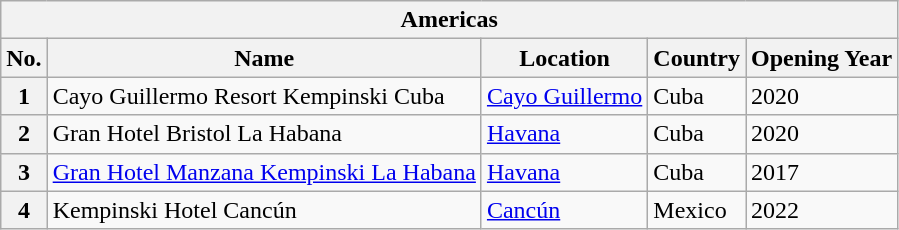<table class="wikitable sortable">
<tr>
<th colspan="6">Americas</th>
</tr>
<tr>
<th>No.</th>
<th>Name</th>
<th>Location</th>
<th>Country</th>
<th>Opening Year</th>
</tr>
<tr>
<th>1</th>
<td>Cayo Guillermo Resort Kempinski Cuba</td>
<td><a href='#'>Cayo Guillermo</a></td>
<td>Cuba</td>
<td>2020</td>
</tr>
<tr>
<th>2</th>
<td>Gran Hotel Bristol La Habana</td>
<td><a href='#'>Havana</a></td>
<td>Cuba</td>
<td>2020</td>
</tr>
<tr>
<th>3</th>
<td><a href='#'>Gran Hotel Manzana Kempinski La Habana</a></td>
<td><a href='#'>Havana</a></td>
<td>Cuba</td>
<td>2017</td>
</tr>
<tr>
<th>4</th>
<td>Kempinski Hotel Cancún</td>
<td><a href='#'>Cancún</a></td>
<td>Mexico</td>
<td>2022</td>
</tr>
</table>
